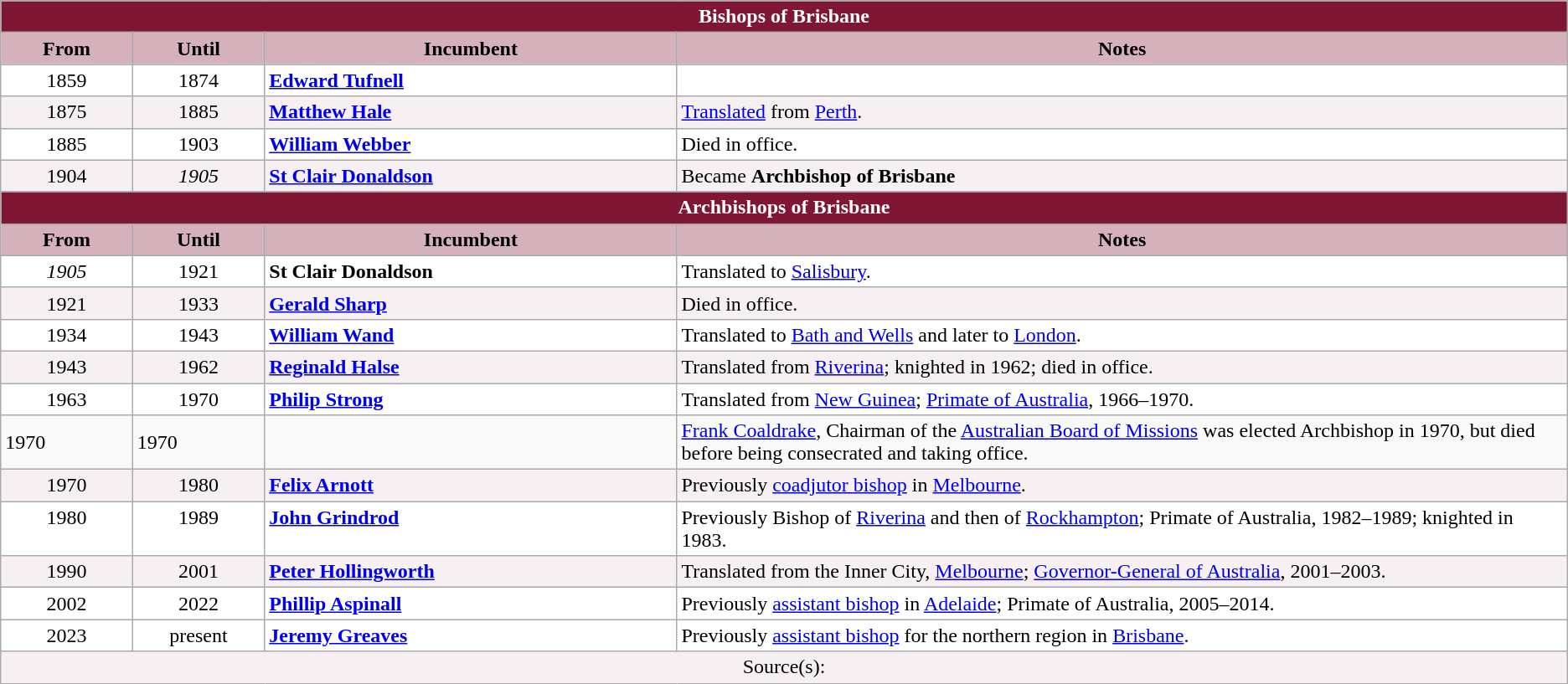<table class="wikitable">
<tr>
<th colspan="4" style="background:#7f1734; color:white;">Bishops of Brisbane</th>
</tr>
<tr>
<th style="background:#d4b1bb; width:8%;">From</th>
<th style="background:#d4b1bb; width:8%;">Until</th>
<th style="background:#d4b1bb; width:25%;">Incumbent</th>
<th style="background:#d4b1bb; width:54%;">Notes</th>
</tr>
<tr style="vertical-align:top; background:white;">
<td style="text-align: center;">1859</td>
<td style="text-align: center;">1874</td>
<td><strong><a href='#'>Edward Tufnell</a></strong></td>
<td></td>
</tr>
<tr style="vertical-align:top; background:#f7f0f2;">
<td style="text-align: center;">1875</td>
<td style="text-align: center;">1885</td>
<td><strong><a href='#'>Matthew Hale</a></strong></td>
<td><a href='#'>Translated</a> from <a href='#'>Perth</a>.</td>
</tr>
<tr style="vertical-align:top; background:white;">
<td style="text-align: center;">1885</td>
<td style="text-align: center;">1903</td>
<td><strong><a href='#'>William Webber</a></strong></td>
<td>Died in office.</td>
</tr>
<tr style="vertical-align:top; background:#f7f0f2;">
<td style="text-align: center;">1904</td>
<td style="text-align: center;"><em>1905</em></td>
<td><strong><a href='#'>St Clair Donaldson</a></strong></td>
<td>Became <strong>Archbishop of Brisbane</strong></td>
</tr>
<tr>
<th colspan="4" style="background:#7f1734; color:white;">Archbishops of Brisbane</th>
</tr>
<tr>
<th style="background:#d4b1bb; width:8%;">From</th>
<th style="background:#d4b1bb; width:8%;">Until</th>
<th style="background:#d4b1bb; width:25%;">Incumbent</th>
<th style="background:#d4b1bb; width:54%;">Notes</th>
</tr>
<tr style="vertical-align:top; background:white;">
<td style="text-align: center;"><em>1905</em></td>
<td style="text-align: center;">1921</td>
<td><strong>St Clair Donaldson</strong></td>
<td>Translated to <a href='#'>Salisbury</a>.</td>
</tr>
<tr style="vertical-align:top; background:#f7f0f2;">
<td style="text-align: center;">1921</td>
<td style="text-align: center;">1933</td>
<td><strong><a href='#'>Gerald Sharp</a></strong></td>
<td>Died in office.</td>
</tr>
<tr style="vertical-align:top; background:white;">
<td style="text-align: center;">1934</td>
<td style="text-align: center;">1943</td>
<td><strong><a href='#'>William Wand</a></strong></td>
<td>Translated to <a href='#'>Bath and Wells</a> and later to <a href='#'>London</a>.</td>
</tr>
<tr style="vertical-align:top; background:#f7f0f2;">
<td style="text-align: center;">1943</td>
<td style="text-align: center;">1962</td>
<td><strong><a href='#'>Reginald Halse</a></strong></td>
<td>Translated from <a href='#'>Riverina</a>; knighted in 1962; died in office.</td>
</tr>
<tr style="vertical-align:top; background:white;">
<td style="text-align: center;">1963</td>
<td style="text-align: center;">1970</td>
<td><strong><a href='#'>Philip Strong</a></strong></td>
<td>Translated from <a href='#'>New Guinea</a>; <a href='#'>Primate of Australia</a>, 1966–1970.</td>
</tr>
<tr>
<td>1970</td>
<td>1970</td>
<td></td>
<td><a href='#'>Frank Coaldrake</a>, Chairman of the <a href='#'>Australian Board of Missions</a> was elected Archbishop in 1970, but died before being consecrated and taking office.</td>
</tr>
<tr style="vertical-align:top; background:#f7f0f2;">
<td style="text-align: center;">1970</td>
<td style="text-align: center;">1980</td>
<td><strong><a href='#'>Felix Arnott</a></strong></td>
<td>Previously <a href='#'>coadjutor bishop</a> in <a href='#'>Melbourne</a>.</td>
</tr>
<tr style="vertical-align:top; background:white;">
<td style="text-align: center;">1980</td>
<td style="text-align: center;">1989</td>
<td><strong><a href='#'>John Grindrod</a></strong></td>
<td>Previously Bishop of <a href='#'>Riverina</a> and then of <a href='#'>Rockhampton</a>; Primate of Australia, 1982–1989; knighted in 1983.</td>
</tr>
<tr style="vertical-align:top; background:#f7f0f2;">
<td style="text-align: center;">1990</td>
<td style="text-align: center;">2001</td>
<td><strong><a href='#'>Peter Hollingworth</a></strong></td>
<td>Translated from the Inner City, <a href='#'>Melbourne</a>; <a href='#'>Governor-General of Australia</a>, 2001–2003.</td>
</tr>
<tr style="vertical-align:top; background:white;">
<td style="text-align: center;">2002</td>
<td style="text-align: center;">2022</td>
<td><strong><a href='#'>Phillip Aspinall</a></strong></td>
<td>Previously <a href='#'>assistant bishop</a> in <a href='#'>Adelaide</a>; Primate of Australia, 2005–2014.</td>
</tr>
<tr style="vertical-align:top; background:white;">
<td style="text-align: center;">2023</td>
<td style="text-align: center;">present</td>
<td><strong><a href='#'>Jeremy Greaves</a></strong></td>
<td>Previously <a href='#'>assistant bishop</a> for the northern region in <a href='#'>Brisbane</a>.</td>
</tr>
<tr valign="top" style="background-color: #f7f0f2;">
<td colspan="5" style="text-align: center;">Source(s):</td>
</tr>
</table>
